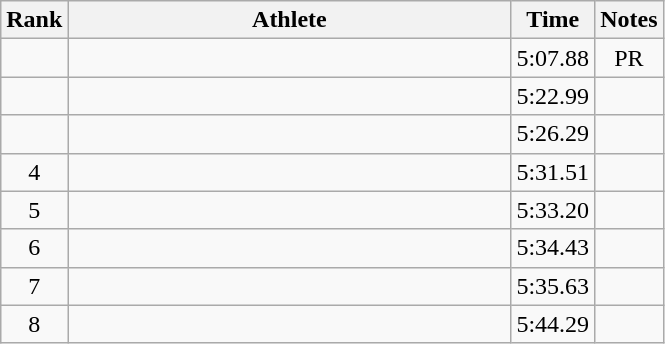<table class="wikitable" style="text-align:center">
<tr>
<th>Rank</th>
<th Style="width:18em">Athlete</th>
<th>Time</th>
<th>Notes</th>
</tr>
<tr>
<td></td>
<td style="text-align:left"></td>
<td>5:07.88</td>
<td>PR</td>
</tr>
<tr>
<td></td>
<td style="text-align:left"></td>
<td>5:22.99</td>
<td></td>
</tr>
<tr>
<td></td>
<td style="text-align:left"></td>
<td>5:26.29</td>
<td></td>
</tr>
<tr>
<td>4</td>
<td style="text-align:left"></td>
<td>5:31.51</td>
<td></td>
</tr>
<tr>
<td>5</td>
<td style="text-align:left"></td>
<td>5:33.20</td>
<td></td>
</tr>
<tr>
<td>6</td>
<td style="text-align:left"></td>
<td>5:34.43</td>
<td></td>
</tr>
<tr>
<td>7</td>
<td style="text-align:left"></td>
<td>5:35.63</td>
<td></td>
</tr>
<tr>
<td>8</td>
<td style="text-align:left"></td>
<td>5:44.29</td>
<td></td>
</tr>
</table>
